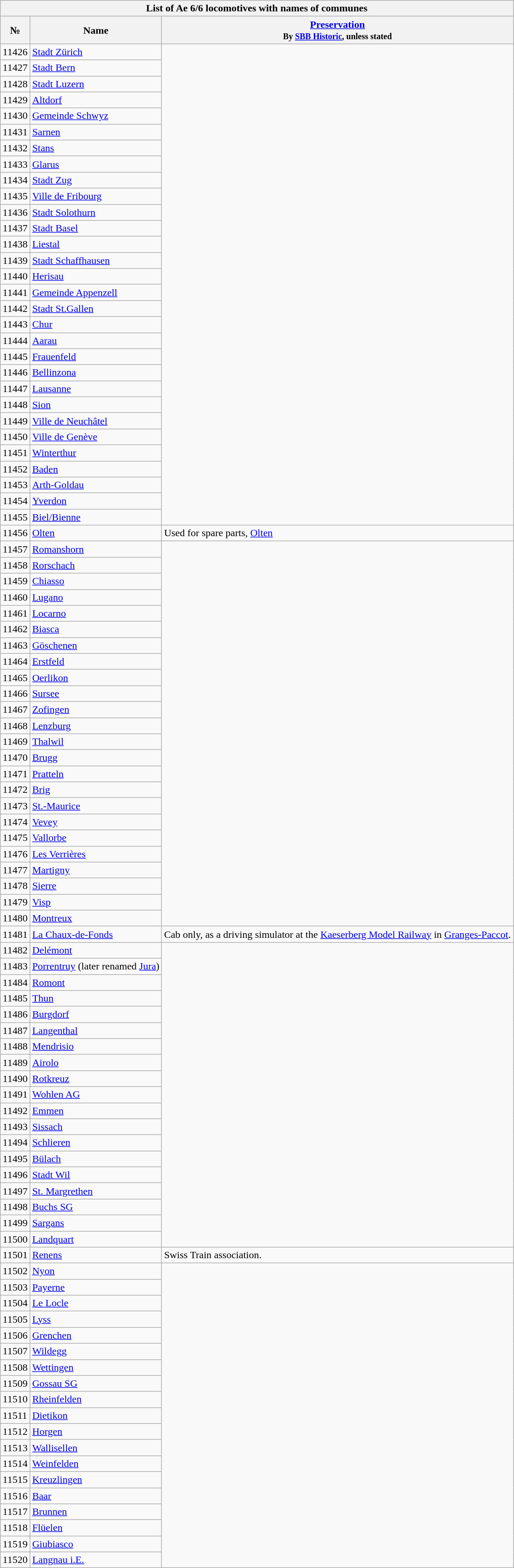<table class="wikitable collapsible collapsed">
<tr>
<th colspan=3>List of Ae 6/6 locomotives with names of communes</th>
</tr>
<tr>
<th>№</th>
<th>Name</th>
<th><a href='#'>Preservation</a><br><small>By <a href='#'>SBB Historic</a>, unless stated</small></th>
</tr>
<tr>
<td>11426</td>
<td> <a href='#'>Stadt Zürich</a></td>
</tr>
<tr>
<td>11427</td>
<td> <a href='#'>Stadt Bern</a></td>
</tr>
<tr>
<td>11428</td>
<td> <a href='#'>Stadt Luzern</a></td>
</tr>
<tr>
<td>11429</td>
<td> <a href='#'>Altdorf</a></td>
</tr>
<tr>
<td>11430</td>
<td> <a href='#'>Gemeinde Schwyz</a></td>
</tr>
<tr>
<td>11431</td>
<td> <a href='#'>Sarnen</a></td>
</tr>
<tr>
<td>11432</td>
<td> <a href='#'>Stans</a></td>
</tr>
<tr>
<td>11433</td>
<td> <a href='#'>Glarus</a></td>
</tr>
<tr>
<td>11434</td>
<td> <a href='#'>Stadt Zug</a></td>
</tr>
<tr>
<td>11435</td>
<td> <a href='#'>Ville de Fribourg</a></td>
</tr>
<tr>
<td>11436</td>
<td> <a href='#'>Stadt Solothurn</a></td>
</tr>
<tr>
<td>11437</td>
<td> <a href='#'>Stadt Basel</a></td>
</tr>
<tr>
<td>11438</td>
<td> <a href='#'>Liestal</a></td>
</tr>
<tr>
<td>11439</td>
<td> <a href='#'>Stadt Schaffhausen</a></td>
</tr>
<tr>
<td>11440</td>
<td> <a href='#'>Herisau</a></td>
</tr>
<tr>
<td>11441</td>
<td> <a href='#'>Gemeinde Appenzell</a></td>
</tr>
<tr>
<td>11442</td>
<td> <a href='#'>Stadt St.Gallen</a></td>
</tr>
<tr>
<td>11443</td>
<td> <a href='#'>Chur</a></td>
</tr>
<tr>
<td>11444</td>
<td> <a href='#'>Aarau</a></td>
</tr>
<tr>
<td>11445</td>
<td> <a href='#'>Frauenfeld</a></td>
</tr>
<tr>
<td>11446</td>
<td> <a href='#'>Bellinzona</a></td>
</tr>
<tr>
<td>11447</td>
<td> <a href='#'>Lausanne</a></td>
</tr>
<tr>
<td>11448</td>
<td> <a href='#'>Sion</a></td>
</tr>
<tr>
<td>11449</td>
<td> <a href='#'>Ville de Neuchâtel</a></td>
</tr>
<tr>
<td>11450</td>
<td> <a href='#'>Ville de Genève</a></td>
</tr>
<tr>
<td>11451</td>
<td> <a href='#'>Winterthur</a></td>
</tr>
<tr>
<td>11452</td>
<td> <a href='#'> Baden</a></td>
</tr>
<tr>
<td>11453</td>
<td> <a href='#'>Arth-Goldau</a></td>
</tr>
<tr>
<td>11454</td>
<td> <a href='#'>Yverdon</a></td>
</tr>
<tr>
<td>11455</td>
<td> <a href='#'>Biel/Bienne</a></td>
</tr>
<tr>
<td>11456</td>
<td> <a href='#'>Olten</a></td>
<td>Used for spare parts, <a href='#'>Olten</a></td>
</tr>
<tr>
<td>11457</td>
<td> <a href='#'>Romanshorn</a></td>
</tr>
<tr>
<td>11458</td>
<td> <a href='#'>Rorschach</a></td>
</tr>
<tr>
<td>11459</td>
<td> <a href='#'>Chiasso</a></td>
</tr>
<tr>
<td>11460</td>
<td> <a href='#'>Lugano</a></td>
</tr>
<tr>
<td>11461</td>
<td> <a href='#'>Locarno</a></td>
</tr>
<tr>
<td>11462</td>
<td> <a href='#'>Biasca</a></td>
</tr>
<tr>
<td>11463</td>
<td> <a href='#'>Göschenen</a></td>
</tr>
<tr>
<td>11464</td>
<td> <a href='#'>Erstfeld</a></td>
</tr>
<tr>
<td>11465</td>
<td> <a href='#'>Oerlikon</a></td>
</tr>
<tr>
<td>11466</td>
<td> <a href='#'>Sursee</a></td>
</tr>
<tr>
<td>11467</td>
<td> <a href='#'>Zofingen</a></td>
</tr>
<tr>
<td>11468</td>
<td> <a href='#'>Lenzburg</a></td>
</tr>
<tr>
<td>11469</td>
<td> <a href='#'>Thalwil</a></td>
</tr>
<tr>
<td>11470</td>
<td> <a href='#'>Brugg</a></td>
</tr>
<tr>
<td>11471</td>
<td> <a href='#'>Pratteln</a></td>
</tr>
<tr>
<td>11472</td>
<td> <a href='#'>Brig</a></td>
</tr>
<tr>
<td>11473</td>
<td> <a href='#'>St.-Maurice</a></td>
</tr>
<tr>
<td>11474</td>
<td> <a href='#'>Vevey</a></td>
</tr>
<tr>
<td>11475</td>
<td> <a href='#'>Vallorbe</a></td>
</tr>
<tr>
<td>11476</td>
<td> <a href='#'>Les Verrières</a></td>
</tr>
<tr>
<td>11477</td>
<td> <a href='#'>Martigny</a></td>
</tr>
<tr>
<td>11478</td>
<td> <a href='#'>Sierre</a></td>
</tr>
<tr>
<td>11479</td>
<td> <a href='#'>Visp</a></td>
</tr>
<tr>
<td>11480</td>
<td> <a href='#'>Montreux</a></td>
</tr>
<tr>
<td>11481</td>
<td> <a href='#'>La Chaux-de-Fonds</a></td>
<td>Cab only, as a driving simulator at the <a href='#'>Kaeserberg Model Railway</a> in <a href='#'>Granges-Paccot</a>.</td>
</tr>
<tr>
<td>11482</td>
<td> <a href='#'>Delémont</a></td>
</tr>
<tr>
<td>11483</td>
<td> <a href='#'>Porrentruy</a> (later renamed <a href='#'>Jura</a>)</td>
</tr>
<tr>
<td>11484</td>
<td> <a href='#'>Romont</a></td>
</tr>
<tr>
<td>11485</td>
<td> <a href='#'>Thun</a></td>
</tr>
<tr>
<td>11486</td>
<td> <a href='#'>Burgdorf</a></td>
</tr>
<tr>
<td>11487</td>
<td> <a href='#'>Langenthal</a></td>
</tr>
<tr>
<td>11488</td>
<td> <a href='#'>Mendrisio</a></td>
</tr>
<tr>
<td>11489</td>
<td> <a href='#'>Airolo</a></td>
</tr>
<tr>
<td>11490</td>
<td> <a href='#'>Rotkreuz</a></td>
</tr>
<tr>
<td>11491</td>
<td> <a href='#'>Wohlen AG</a></td>
</tr>
<tr>
<td>11492</td>
<td> <a href='#'>Emmen</a></td>
</tr>
<tr>
<td>11493</td>
<td> <a href='#'>Sissach</a></td>
</tr>
<tr>
<td>11494</td>
<td> <a href='#'>Schlieren</a></td>
</tr>
<tr>
<td>11495</td>
<td> <a href='#'>Bülach</a></td>
</tr>
<tr>
<td>11496</td>
<td> <a href='#'>Stadt Wil</a></td>
</tr>
<tr>
<td>11497</td>
<td> <a href='#'>St. Margrethen</a></td>
</tr>
<tr>
<td>11498</td>
<td> <a href='#'>Buchs SG</a></td>
</tr>
<tr>
<td>11499</td>
<td> <a href='#'>Sargans</a></td>
</tr>
<tr>
<td>11500</td>
<td> <a href='#'>Landquart</a></td>
</tr>
<tr>
<td>11501</td>
<td> <a href='#'>Renens</a></td>
<td>Swiss Train association.</td>
</tr>
<tr>
<td>11502</td>
<td> <a href='#'>Nyon</a></td>
</tr>
<tr>
<td>11503</td>
<td> <a href='#'>Payerne</a></td>
</tr>
<tr>
<td>11504</td>
<td> <a href='#'>Le Locle</a></td>
</tr>
<tr>
<td>11505</td>
<td> <a href='#'>Lyss</a></td>
</tr>
<tr>
<td>11506</td>
<td> <a href='#'>Grenchen</a></td>
</tr>
<tr>
<td>11507</td>
<td> <a href='#'>Wildegg</a></td>
</tr>
<tr>
<td>11508</td>
<td> <a href='#'>Wettingen</a></td>
</tr>
<tr>
<td>11509</td>
<td> <a href='#'>Gossau SG</a></td>
</tr>
<tr>
<td>11510</td>
<td> <a href='#'>Rheinfelden</a></td>
</tr>
<tr>
<td>11511</td>
<td> <a href='#'>Dietikon</a></td>
</tr>
<tr>
<td>11512</td>
<td> <a href='#'>Horgen</a></td>
</tr>
<tr>
<td>11513</td>
<td> <a href='#'>Wallisellen</a></td>
</tr>
<tr>
<td>11514</td>
<td> <a href='#'>Weinfelden</a></td>
</tr>
<tr>
<td>11515</td>
<td> <a href='#'>Kreuzlingen</a></td>
</tr>
<tr>
<td>11516</td>
<td> <a href='#'>Baar</a></td>
</tr>
<tr>
<td>11517</td>
<td> <a href='#'>Brunnen</a></td>
</tr>
<tr>
<td>11518</td>
<td> <a href='#'>Flüelen</a></td>
</tr>
<tr>
<td>11519</td>
<td> <a href='#'>Giubiasco</a></td>
</tr>
<tr>
<td>11520</td>
<td> <a href='#'>Langnau i.E.</a></td>
</tr>
</table>
